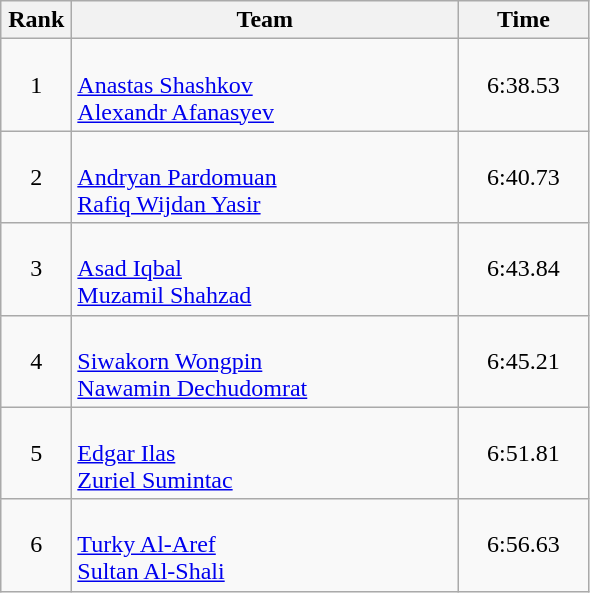<table class=wikitable style="text-align:center">
<tr>
<th width=40>Rank</th>
<th width=250>Team</th>
<th width=80>Time</th>
</tr>
<tr>
<td>1</td>
<td align="left"><br><a href='#'>Anastas Shashkov</a><br><a href='#'>Alexandr Afanasyev</a></td>
<td>6:38.53</td>
</tr>
<tr>
<td>2</td>
<td align="left"><br><a href='#'>Andryan Pardomuan</a><br><a href='#'>Rafiq Wijdan Yasir</a></td>
<td>6:40.73</td>
</tr>
<tr>
<td>3</td>
<td align="left"><br><a href='#'>Asad Iqbal</a><br><a href='#'>Muzamil Shahzad</a></td>
<td>6:43.84</td>
</tr>
<tr>
<td>4</td>
<td align="left"><br><a href='#'>Siwakorn Wongpin</a><br><a href='#'>Nawamin Dechudomrat</a></td>
<td>6:45.21</td>
</tr>
<tr>
<td>5</td>
<td align="left"><br><a href='#'>Edgar Ilas</a><br><a href='#'>Zuriel Sumintac</a></td>
<td>6:51.81</td>
</tr>
<tr>
<td>6</td>
<td align="left"><br><a href='#'>Turky Al-Aref</a><br><a href='#'>Sultan Al-Shali</a></td>
<td>6:56.63</td>
</tr>
</table>
